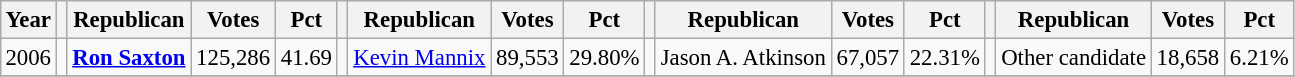<table class="wikitable" style="margin:0.5em ; font-size:95%">
<tr>
<th>Year</th>
<th></th>
<th>Republican</th>
<th>Votes</th>
<th>Pct</th>
<th></th>
<th>Republican</th>
<th>Votes</th>
<th>Pct</th>
<th></th>
<th>Republican</th>
<th>Votes</th>
<th>Pct</th>
<th></th>
<th>Republican</th>
<th>Votes</th>
<th>Pct</th>
</tr>
<tr>
<td>2006</td>
<td></td>
<td><strong><a href='#'>Ron Saxton</a></strong></td>
<td>125,286</td>
<td>41.69</td>
<td></td>
<td><a href='#'>Kevin Mannix</a></td>
<td>89,553</td>
<td>29.80%</td>
<td></td>
<td>Jason A. Atkinson</td>
<td>67,057</td>
<td>22.31%</td>
<td></td>
<td>Other candidate</td>
<td>18,658</td>
<td>6.21%</td>
</tr>
<tr>
</tr>
</table>
